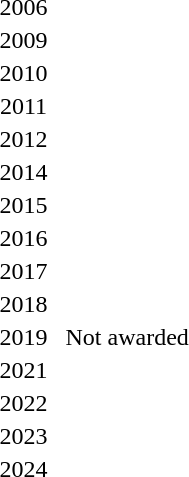<table>
<tr>
<td align="center">2006</td>
<td></td>
<td></td>
<td><br></td>
</tr>
<tr>
<td align="center">2009</td>
<td></td>
<td></td>
<td></td>
</tr>
<tr>
<td align="center">2010</td>
<td></td>
<td></td>
<td></td>
</tr>
<tr>
<td align="center">2011</td>
<td></td>
<td></td>
<td></td>
</tr>
<tr>
<td align="center">2012</td>
<td></td>
<td></td>
<td></td>
</tr>
<tr>
<td align="center">2014</td>
<td></td>
<td></td>
<td></td>
</tr>
<tr>
<td align="center">2015</td>
<td></td>
<td></td>
<td><br></td>
</tr>
<tr>
<td align="center">2016</td>
<td></td>
<td></td>
<td></td>
</tr>
<tr>
<td align="center">2017</td>
<td></td>
<td></td>
<td></td>
</tr>
<tr>
<td align="center">2018</td>
<td></td>
<td></td>
<td></td>
</tr>
<tr>
<td align="center">2019</td>
<td></td>
<td></td>
<td>Not awarded</td>
</tr>
<tr>
<td align="center">2021</td>
<td></td>
<td></td>
<td></td>
</tr>
<tr>
<td align="center">2022</td>
<td></td>
<td></td>
<td></td>
</tr>
<tr>
<td align="center">2023</td>
<td></td>
<td></td>
<td></td>
</tr>
<tr>
<td align="center">2024</td>
<td></td>
<td></td>
<td></td>
</tr>
</table>
